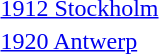<table>
<tr>
<td><a href='#'>1912 Stockholm</a><br></td>
<td></td>
<td></td>
<td></td>
</tr>
<tr>
<td><a href='#'>1920 Antwerp</a><br></td>
<td></td>
<td></td>
<td></td>
</tr>
</table>
